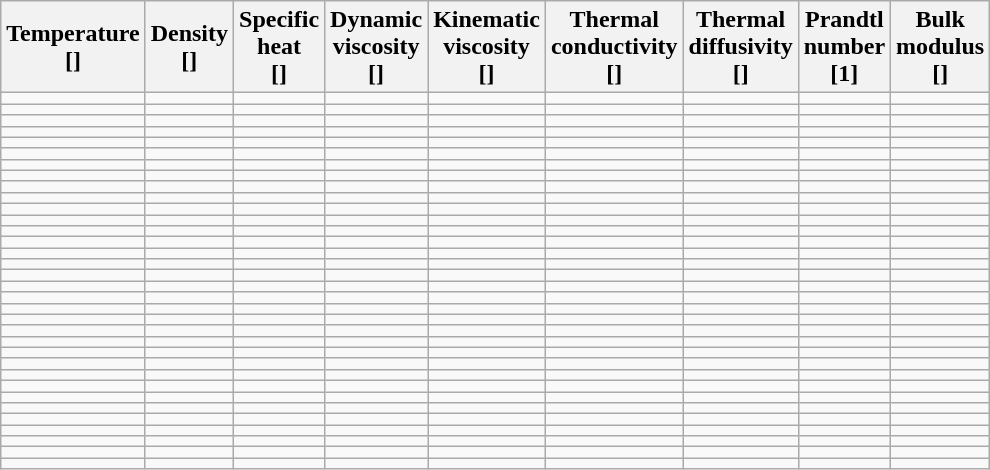<table class="wikitable mw-collapsible">
<tr>
<th>Temperature<br>[]</th>
<th>Density<br>[]</th>
<th>Specific<br>heat<br>[]</th>
<th>Dynamic<br>viscosity<br>[]</th>
<th>Kinematic<br>viscosity<br>[]</th>
<th>Thermal<br>conductivity<br>[]</th>
<th>Thermal<br>diffusivity<br>[]</th>
<th>Prandtl<br>number<br>[1]</th>
<th>Bulk<br>modulus<br>[]</th>
</tr>
<tr>
<td></td>
<td></td>
<td></td>
<td></td>
<td></td>
<td></td>
<td></td>
<td></td>
<td></td>
</tr>
<tr>
<td></td>
<td></td>
<td></td>
<td></td>
<td></td>
<td></td>
<td></td>
<td></td>
<td></td>
</tr>
<tr>
<td></td>
<td></td>
<td></td>
<td></td>
<td></td>
<td></td>
<td></td>
<td></td>
<td></td>
</tr>
<tr>
<td></td>
<td></td>
<td></td>
<td></td>
<td></td>
<td></td>
<td></td>
<td></td>
<td></td>
</tr>
<tr>
<td></td>
<td></td>
<td></td>
<td></td>
<td></td>
<td></td>
<td></td>
<td></td>
<td></td>
</tr>
<tr>
<td></td>
<td></td>
<td></td>
<td></td>
<td></td>
<td></td>
<td></td>
<td></td>
<td></td>
</tr>
<tr>
<td></td>
<td></td>
<td></td>
<td></td>
<td></td>
<td></td>
<td></td>
<td></td>
<td></td>
</tr>
<tr>
<td></td>
<td></td>
<td></td>
<td></td>
<td></td>
<td></td>
<td></td>
<td></td>
<td></td>
</tr>
<tr>
<td></td>
<td></td>
<td></td>
<td></td>
<td></td>
<td></td>
<td></td>
<td></td>
<td></td>
</tr>
<tr>
<td></td>
<td></td>
<td></td>
<td></td>
<td></td>
<td></td>
<td></td>
<td></td>
<td></td>
</tr>
<tr>
<td></td>
<td></td>
<td></td>
<td></td>
<td></td>
<td></td>
<td></td>
<td></td>
<td></td>
</tr>
<tr>
<td></td>
<td></td>
<td></td>
<td></td>
<td></td>
<td></td>
<td></td>
<td></td>
<td></td>
</tr>
<tr>
<td></td>
<td></td>
<td></td>
<td></td>
<td></td>
<td></td>
<td></td>
<td></td>
<td></td>
</tr>
<tr>
<td></td>
<td></td>
<td></td>
<td></td>
<td></td>
<td></td>
<td></td>
<td></td>
<td></td>
</tr>
<tr>
<td></td>
<td></td>
<td></td>
<td></td>
<td></td>
<td></td>
<td></td>
<td></td>
<td></td>
</tr>
<tr>
<td></td>
<td></td>
<td></td>
<td></td>
<td></td>
<td></td>
<td></td>
<td></td>
<td></td>
</tr>
<tr>
<td></td>
<td></td>
<td></td>
<td></td>
<td></td>
<td></td>
<td></td>
<td></td>
<td></td>
</tr>
<tr>
<td></td>
<td></td>
<td></td>
<td></td>
<td></td>
<td></td>
<td></td>
<td></td>
<td></td>
</tr>
<tr>
<td></td>
<td></td>
<td></td>
<td></td>
<td></td>
<td></td>
<td></td>
<td></td>
<td></td>
</tr>
<tr>
<td></td>
<td></td>
<td></td>
<td></td>
<td></td>
<td></td>
<td></td>
<td></td>
<td></td>
</tr>
<tr>
<td></td>
<td></td>
<td></td>
<td></td>
<td></td>
<td></td>
<td></td>
<td></td>
<td></td>
</tr>
<tr>
<td></td>
<td></td>
<td></td>
<td></td>
<td></td>
<td></td>
<td></td>
<td></td>
<td></td>
</tr>
<tr>
<td></td>
<td></td>
<td></td>
<td></td>
<td></td>
<td></td>
<td></td>
<td></td>
<td></td>
</tr>
<tr>
<td></td>
<td></td>
<td></td>
<td></td>
<td></td>
<td></td>
<td></td>
<td></td>
<td></td>
</tr>
<tr>
<td></td>
<td></td>
<td></td>
<td></td>
<td></td>
<td></td>
<td></td>
<td></td>
<td></td>
</tr>
<tr>
<td></td>
<td></td>
<td></td>
<td></td>
<td></td>
<td></td>
<td></td>
<td></td>
<td></td>
</tr>
<tr>
<td></td>
<td></td>
<td></td>
<td></td>
<td></td>
<td></td>
<td></td>
<td></td>
<td></td>
</tr>
<tr>
<td></td>
<td></td>
<td></td>
<td></td>
<td></td>
<td></td>
<td></td>
<td></td>
<td></td>
</tr>
<tr>
<td></td>
<td></td>
<td></td>
<td></td>
<td></td>
<td></td>
<td></td>
<td></td>
<td></td>
</tr>
<tr>
<td></td>
<td></td>
<td></td>
<td></td>
<td></td>
<td></td>
<td></td>
<td></td>
<td></td>
</tr>
<tr>
<td></td>
<td></td>
<td></td>
<td></td>
<td></td>
<td></td>
<td></td>
<td></td>
<td></td>
</tr>
<tr>
<td></td>
<td></td>
<td></td>
<td></td>
<td></td>
<td></td>
<td></td>
<td></td>
<td></td>
</tr>
<tr>
<td></td>
<td></td>
<td></td>
<td></td>
<td></td>
<td></td>
<td></td>
<td></td>
<td></td>
</tr>
<tr>
<td></td>
<td></td>
<td></td>
<td></td>
<td></td>
<td></td>
<td></td>
<td></td>
<td></td>
</tr>
</table>
